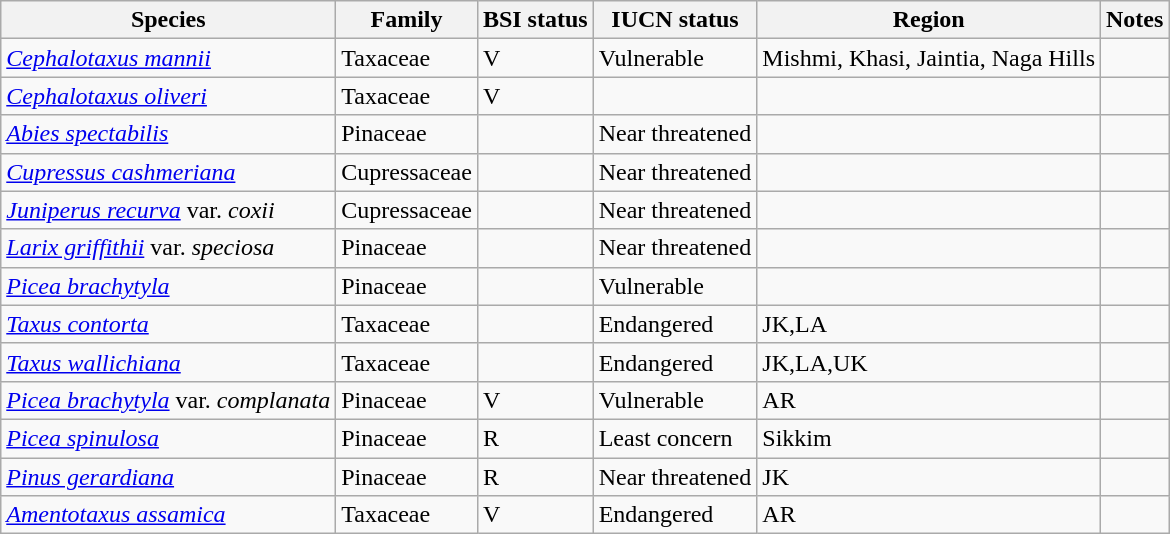<table class="wikitable sortable">
<tr>
<th>Species</th>
<th>Family</th>
<th>BSI status</th>
<th>IUCN status</th>
<th>Region</th>
<th>Notes</th>
</tr>
<tr>
<td><em><a href='#'>Cephalotaxus mannii</a></em></td>
<td>Taxaceae</td>
<td>V</td>
<td>Vulnerable</td>
<td>Mishmi, Khasi, Jaintia, Naga Hills</td>
<td></td>
</tr>
<tr>
<td><em><a href='#'>Cephalotaxus oliveri</a></em></td>
<td>Taxaceae</td>
<td>V</td>
<td></td>
<td></td>
<td></td>
</tr>
<tr>
<td><em><a href='#'>Abies spectabilis</a></em></td>
<td>Pinaceae</td>
<td></td>
<td>Near threatened</td>
<td></td>
<td></td>
</tr>
<tr>
<td><em><a href='#'>Cupressus cashmeriana</a></em></td>
<td>Cupressaceae</td>
<td></td>
<td>Near threatened</td>
<td></td>
<td></td>
</tr>
<tr>
<td><em><a href='#'>Juniperus recurva</a></em> var. <em>coxii</em></td>
<td>Cupressaceae</td>
<td></td>
<td>Near threatened</td>
<td></td>
<td></td>
</tr>
<tr>
<td><em><a href='#'>Larix griffithii</a></em> var. <em>speciosa</em></td>
<td>Pinaceae</td>
<td></td>
<td>Near threatened</td>
<td></td>
<td></td>
</tr>
<tr>
<td><em><a href='#'>Picea brachytyla</a></em></td>
<td>Pinaceae</td>
<td></td>
<td>Vulnerable</td>
<td></td>
<td></td>
</tr>
<tr>
<td><em><a href='#'>Taxus contorta</a></em></td>
<td>Taxaceae</td>
<td></td>
<td>Endangered</td>
<td>JK,LA</td>
<td></td>
</tr>
<tr>
<td><em><a href='#'>Taxus wallichiana</a></em></td>
<td>Taxaceae</td>
<td></td>
<td>Endangered</td>
<td>JK,LA,UK</td>
<td></td>
</tr>
<tr>
<td><em><a href='#'>Picea brachytyla</a></em> var. <em>complanata</em></td>
<td>Pinaceae</td>
<td>V</td>
<td>Vulnerable</td>
<td>AR</td>
<td></td>
</tr>
<tr>
<td><em><a href='#'>Picea spinulosa</a></em></td>
<td>Pinaceae</td>
<td>R</td>
<td>Least concern</td>
<td>Sikkim</td>
<td></td>
</tr>
<tr>
<td><em><a href='#'>Pinus gerardiana</a></em></td>
<td>Pinaceae</td>
<td>R</td>
<td>Near threatened</td>
<td>JK</td>
<td></td>
</tr>
<tr>
<td><em><a href='#'>Amentotaxus assamica</a></em></td>
<td>Taxaceae</td>
<td>V</td>
<td>Endangered</td>
<td>AR</td>
<td></td>
</tr>
</table>
